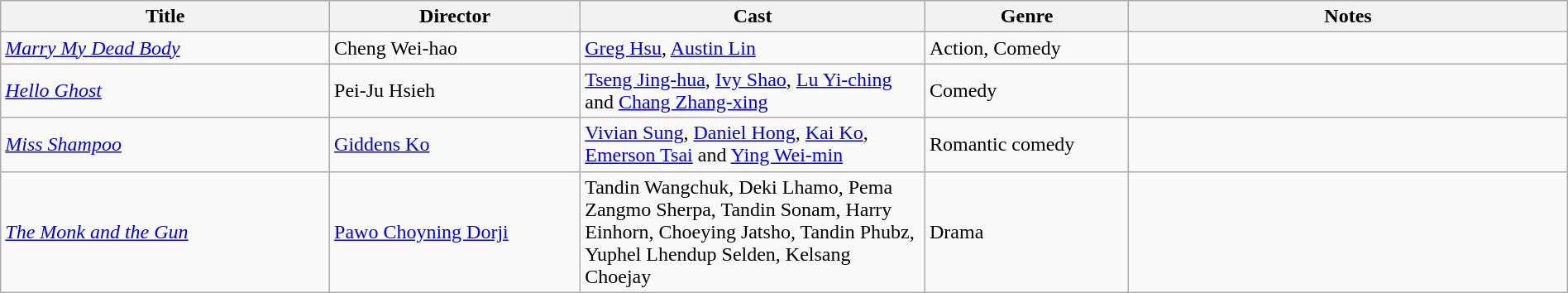<table class="wikitable sortable" width="100%">
<tr>
<th width="21%">Title</th>
<th width="16%">Director</th>
<th class="unsortable" width="22%">Cast</th>
<th width="13%">Genre</th>
<th class="unsortable" width="28%">Notes</th>
</tr>
<tr>
<td><em><a href='#'>Marry My Dead Body</a></em></td>
<td>Cheng Wei-hao</td>
<td><a href='#'>Greg Hsu</a>, <a href='#'>Austin Lin</a></td>
<td>Action, Comedy</td>
<td></td>
</tr>
<tr>
<td><em><a href='#'>Hello Ghost</a></em></td>
<td>Pei-Ju Hsieh</td>
<td><a href='#'>Tseng Jing-hua</a>, <a href='#'>Ivy Shao</a>, <a href='#'>Lu Yi-ching</a> and <a href='#'>Chang Zhang-xing</a></td>
<td>Comedy</td>
<td></td>
</tr>
<tr>
<td><em><a href='#'>Miss Shampoo</a></em></td>
<td><a href='#'>Giddens Ko</a></td>
<td><a href='#'>Vivian Sung</a>, <a href='#'>Daniel Hong</a>, <a href='#'>Kai Ko</a>, <a href='#'>Emerson Tsai</a> and <a href='#'>Ying Wei-min</a></td>
<td>Romantic comedy</td>
<td></td>
</tr>
<tr>
<td><em><a href='#'>The Monk and the Gun</a></em></td>
<td><a href='#'>Pawo Choyning Dorji</a></td>
<td>Tandin Wangchuk, Deki Lhamo, Pema Zangmo Sherpa, Tandin Sonam, Harry Einhorn, Choeying Jatsho, Tandin Phubz, Yuphel Lhendup Selden, Kelsang Choejay</td>
<td>Drama</td>
<td></td>
</tr>
</table>
